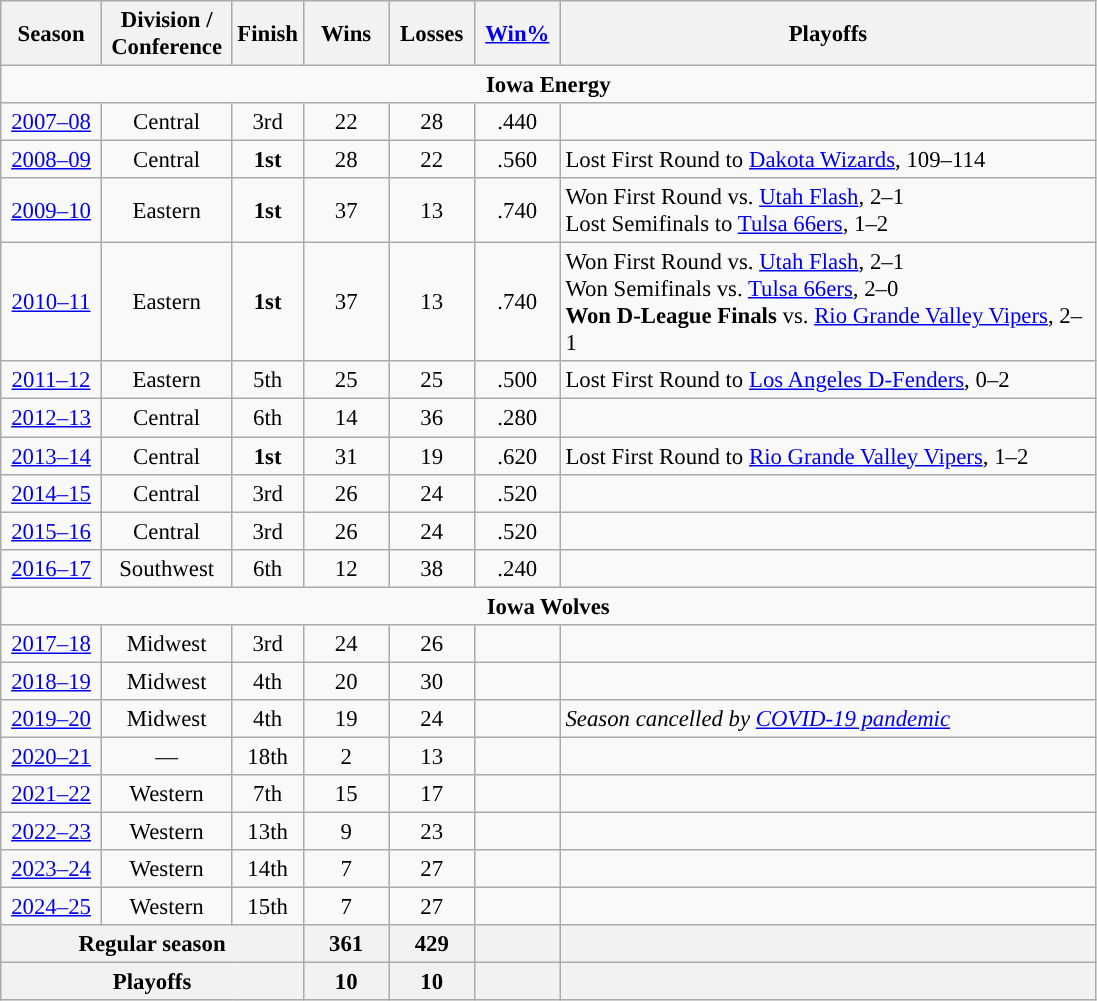<table class="wikitable" style="font-size:95%; text-align:center">
<tr>
<th scope="col" style="width:60px">Season</th>
<th scope="col" style="width:80px">Division / Conference</th>
<th scope="col" style="width:40px">Finish</th>
<th scope="col" style="width:50px">Wins</th>
<th scope="col" style="width:50px">Losses</th>
<th scope="col" style="width:50px"><a href='#'>Win%</a></th>
<th scope="col" style="width:350px">Playoffs</th>
</tr>
<tr>
<td colspan="10" align="center"><strong>Iowa Energy</strong></td>
</tr>
<tr>
<td><a href='#'>2007–08</a></td>
<td>Central</td>
<td>3rd</td>
<td>22</td>
<td>28</td>
<td>.440</td>
<td></td>
</tr>
<tr>
<td><a href='#'>2008–09</a></td>
<td>Central</td>
<td><strong>1st</strong></td>
<td>28</td>
<td>22</td>
<td>.560</td>
<td align=left>Lost First Round to <a href='#'>Dakota Wizards</a>, 109–114</td>
</tr>
<tr>
<td><a href='#'>2009–10</a></td>
<td>Eastern</td>
<td><strong>1st</strong></td>
<td>37</td>
<td>13</td>
<td>.740</td>
<td align=left>Won First Round vs. <a href='#'>Utah Flash</a>, 2–1<br>Lost Semifinals to <a href='#'>Tulsa 66ers</a>, 1–2</td>
</tr>
<tr>
<td><a href='#'>2010–11</a></td>
<td>Eastern</td>
<td><strong>1st</strong></td>
<td>37</td>
<td>13</td>
<td>.740</td>
<td align=left>Won First Round vs. <a href='#'>Utah Flash</a>, 2–1<br>Won Semifinals vs. <a href='#'>Tulsa 66ers</a>, 2–0<br><strong>Won D-League Finals</strong> vs. <a href='#'>Rio Grande Valley Vipers</a>, 2–1</td>
</tr>
<tr>
<td><a href='#'>2011–12</a></td>
<td>Eastern</td>
<td>5th</td>
<td>25</td>
<td>25</td>
<td>.500</td>
<td align=left>Lost First Round to <a href='#'>Los Angeles D-Fenders</a>, 0–2</td>
</tr>
<tr>
<td><a href='#'>2012–13</a></td>
<td>Central</td>
<td>6th</td>
<td>14</td>
<td>36</td>
<td>.280</td>
<td></td>
</tr>
<tr>
<td><a href='#'>2013–14</a></td>
<td>Central</td>
<td><strong>1st</strong></td>
<td>31</td>
<td>19</td>
<td>.620</td>
<td align=left>Lost First Round to <a href='#'>Rio Grande Valley Vipers</a>, 1–2</td>
</tr>
<tr>
<td><a href='#'>2014–15</a></td>
<td>Central</td>
<td>3rd</td>
<td>26</td>
<td>24</td>
<td>.520</td>
<td></td>
</tr>
<tr>
<td><a href='#'>2015–16</a></td>
<td>Central</td>
<td>3rd</td>
<td>26</td>
<td>24</td>
<td>.520</td>
<td></td>
</tr>
<tr>
<td><a href='#'>2016–17</a></td>
<td>Southwest</td>
<td>6th</td>
<td>12</td>
<td>38</td>
<td>.240</td>
<td></td>
</tr>
<tr>
<td colspan="10"><strong>Iowa Wolves</strong></td>
</tr>
<tr>
<td><a href='#'>2017–18</a></td>
<td>Midwest</td>
<td>3rd</td>
<td>24</td>
<td>26</td>
<td></td>
<td align=left></td>
</tr>
<tr>
<td><a href='#'>2018–19</a></td>
<td>Midwest</td>
<td>4th</td>
<td>20</td>
<td>30</td>
<td></td>
<td align=left></td>
</tr>
<tr>
<td><a href='#'>2019–20</a></td>
<td>Midwest</td>
<td>4th</td>
<td>19</td>
<td>24</td>
<td></td>
<td align=left><em>Season cancelled by <a href='#'>COVID-19 pandemic</a></em></td>
</tr>
<tr>
<td><a href='#'>2020–21</a></td>
<td>—</td>
<td>18th</td>
<td>2</td>
<td>13</td>
<td></td>
<td align=left></td>
</tr>
<tr>
<td><a href='#'>2021–22</a></td>
<td>Western</td>
<td>7th</td>
<td>15</td>
<td>17</td>
<td></td>
<td align=left></td>
</tr>
<tr>
<td><a href='#'>2022–23</a></td>
<td>Western</td>
<td>13th</td>
<td>9</td>
<td>23</td>
<td></td>
<td align=left></td>
</tr>
<tr>
<td><a href='#'>2023–24</a></td>
<td>Western</td>
<td>14th</td>
<td>7</td>
<td>27</td>
<td></td>
<td align=left></td>
</tr>
<tr>
<td><a href='#'>2024–25</a></td>
<td>Western</td>
<td>15th</td>
<td>7</td>
<td>27</td>
<td></td>
<td align=left></td>
</tr>
<tr>
<th colspan="3">Regular season</th>
<th>361</th>
<th>429</th>
<th></th>
<th></th>
</tr>
<tr>
<th colspan="3">Playoffs</th>
<th>10</th>
<th>10</th>
<th></th>
<th></th>
</tr>
</table>
